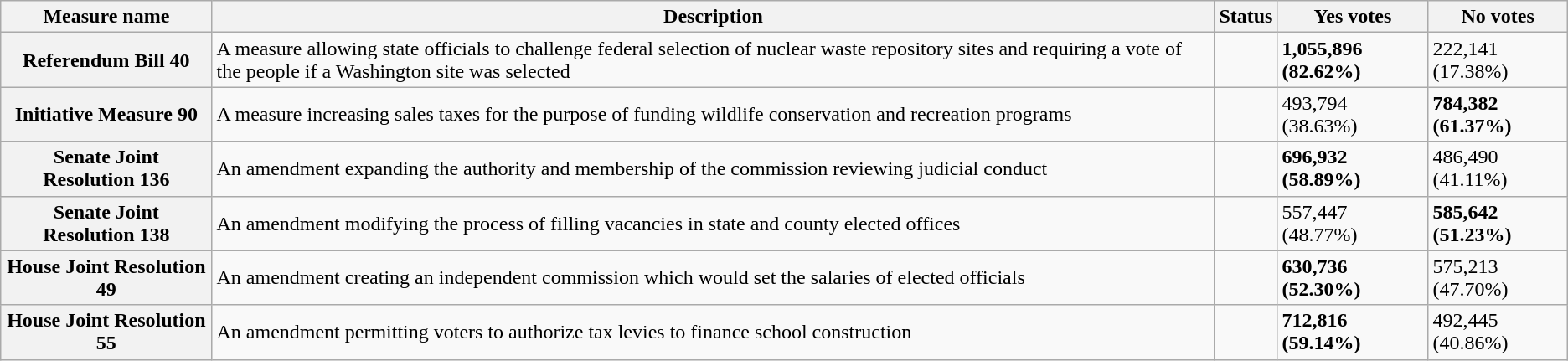<table class="wikitable sortable plainrowheaders">
<tr>
<th scope=col>Measure name</th>
<th scope=col class=unsortable>Description</th>
<th scope=col>Status</th>
<th scope=col>Yes votes</th>
<th scope=col>No votes</th>
</tr>
<tr>
<th scope=row>Referendum Bill 40</th>
<td>A measure allowing state officials to challenge federal selection of nuclear waste repository sites and requiring a vote of the people if a Washington site was selected</td>
<td></td>
<td><strong>1,055,896 (82.62%)</strong></td>
<td>222,141 (17.38%)</td>
</tr>
<tr>
<th scope=row>Initiative Measure 90</th>
<td>A measure increasing sales taxes for the purpose of funding wildlife conservation and recreation programs</td>
<td></td>
<td>493,794 (38.63%)</td>
<td><strong>784,382 (61.37%)</strong></td>
</tr>
<tr>
<th scope=row>Senate Joint Resolution 136</th>
<td>An amendment expanding the authority and membership of the commission reviewing judicial conduct</td>
<td></td>
<td><strong>696,932 (58.89%)</strong></td>
<td>486,490 (41.11%)</td>
</tr>
<tr>
<th scope=row>Senate Joint Resolution 138</th>
<td>An amendment modifying the process of filling vacancies in state and county elected offices</td>
<td></td>
<td>557,447 (48.77%)</td>
<td><strong>585,642 (51.23%)</strong></td>
</tr>
<tr>
<th scope=row>House Joint Resolution 49</th>
<td>An amendment creating an independent commission which would set the salaries of elected officials</td>
<td></td>
<td><strong>630,736 (52.30%)</strong></td>
<td>575,213 (47.70%)</td>
</tr>
<tr>
<th scope=row>House Joint Resolution 55</th>
<td>An amendment permitting voters to authorize tax levies to finance school construction</td>
<td></td>
<td><strong>712,816 (59.14%)</strong></td>
<td>492,445 (40.86%)</td>
</tr>
</table>
